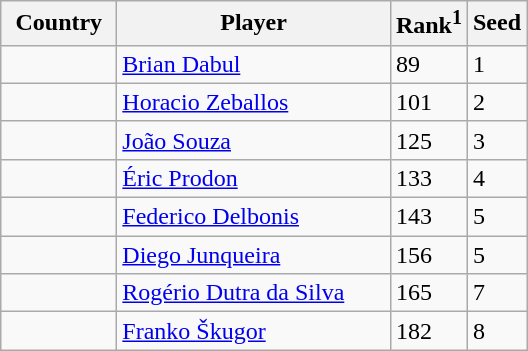<table class="sortable wikitable">
<tr>
<th width="70">Country</th>
<th width="175">Player</th>
<th>Rank<sup>1</sup></th>
<th>Seed</th>
</tr>
<tr>
<td></td>
<td><a href='#'>Brian Dabul</a></td>
<td>89</td>
<td>1</td>
</tr>
<tr>
<td></td>
<td><a href='#'>Horacio Zeballos</a></td>
<td>101</td>
<td>2</td>
</tr>
<tr>
<td></td>
<td><a href='#'>João Souza</a></td>
<td>125</td>
<td>3</td>
</tr>
<tr>
<td></td>
<td><a href='#'>Éric Prodon</a></td>
<td>133</td>
<td>4</td>
</tr>
<tr>
<td></td>
<td><a href='#'>Federico Delbonis</a></td>
<td>143</td>
<td>5</td>
</tr>
<tr>
<td></td>
<td><a href='#'>Diego Junqueira</a></td>
<td>156</td>
<td>5</td>
</tr>
<tr>
<td></td>
<td><a href='#'>Rogério Dutra da Silva</a></td>
<td>165</td>
<td>7</td>
</tr>
<tr>
<td></td>
<td><a href='#'>Franko Škugor</a></td>
<td>182</td>
<td>8</td>
</tr>
</table>
